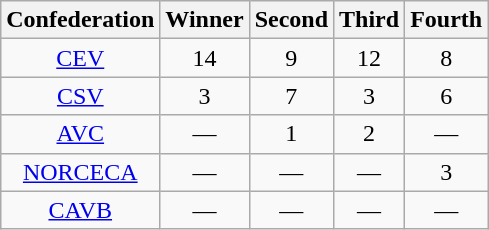<table class="wikitable sortable" style="text-align: center;">
<tr>
<th>Confederation</th>
<th data-sort-type="number">Winner</th>
<th data-sort-type="number">Second</th>
<th data-sort-type="number">Third</th>
<th data-sort-type="number">Fourth</th>
</tr>
<tr>
<td><a href='#'>CEV</a></td>
<td>14</td>
<td>9</td>
<td>12</td>
<td>8</td>
</tr>
<tr>
<td><a href='#'>CSV</a></td>
<td>3</td>
<td>7</td>
<td>3</td>
<td>6</td>
</tr>
<tr>
<td><a href='#'>AVC</a></td>
<td>—</td>
<td>1</td>
<td>2</td>
<td>—</td>
</tr>
<tr>
<td><a href='#'>NORCECA</a></td>
<td>—</td>
<td>—</td>
<td>—</td>
<td>3</td>
</tr>
<tr>
<td><a href='#'>CAVB</a></td>
<td>—</td>
<td>—</td>
<td>—</td>
<td>—</td>
</tr>
</table>
